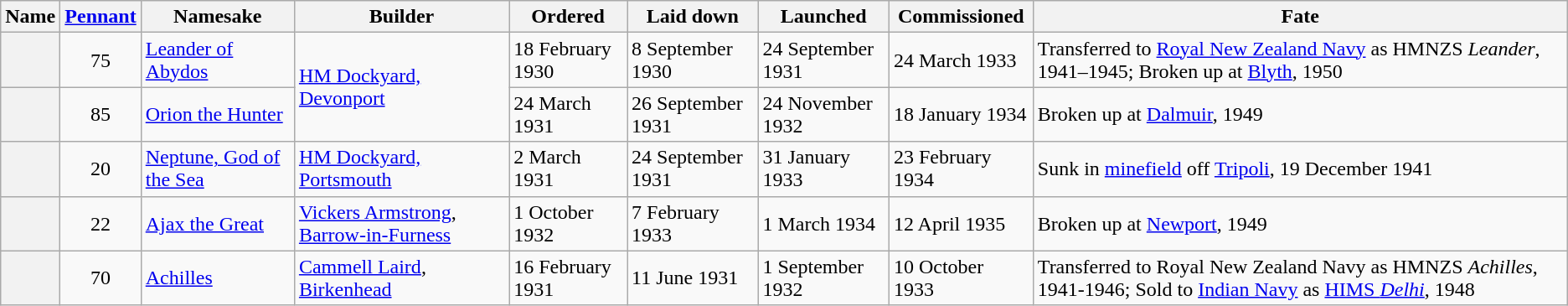<table class="wikitable plainrowheaders">
<tr>
<th scope="col">Name</th>
<th scope="col"><a href='#'>Pennant</a></th>
<th scope="col">Namesake</th>
<th scope="col">Builder</th>
<th scope="col">Ordered</th>
<th scope="col">Laid down</th>
<th scope="col">Launched</th>
<th scope="col">Commissioned</th>
<th scope="col">Fate</th>
</tr>
<tr>
<th scope="row"></th>
<td style="text-align: center;">75</td>
<td><a href='#'>Leander of Abydos</a></td>
<td rowspan=2><a href='#'>HM Dockyard, Devonport</a></td>
<td>18 February 1930</td>
<td>8 September 1930</td>
<td>24 September 1931</td>
<td>24 March 1933</td>
<td>Transferred to <a href='#'>Royal New Zealand Navy</a> as HMNZS <em>Leander</em>, 1941–1945; Broken up at <a href='#'>Blyth</a>, 1950</td>
</tr>
<tr>
<th scope="row"></th>
<td style="text-align: center;">85</td>
<td><a href='#'>Orion the Hunter</a></td>
<td>24 March 1931</td>
<td>26 September 1931</td>
<td>24 November 1932</td>
<td>18 January 1934</td>
<td>Broken up at <a href='#'>Dalmuir</a>, 1949</td>
</tr>
<tr>
<th scope="row"></th>
<td style="text-align: center;">20</td>
<td><a href='#'>Neptune, God of the Sea</a></td>
<td><a href='#'>HM Dockyard, Portsmouth</a></td>
<td>2 March 1931</td>
<td>24 September 1931</td>
<td>31 January 1933</td>
<td>23 February 1934</td>
<td>Sunk in <a href='#'>minefield</a> off <a href='#'>Tripoli</a>, 19 December 1941</td>
</tr>
<tr>
<th scope="row"></th>
<td style="text-align: center;">22</td>
<td><a href='#'>Ajax the Great</a></td>
<td><a href='#'>Vickers Armstrong</a>, <a href='#'>Barrow-in-Furness</a></td>
<td>1 October 1932</td>
<td>7 February 1933</td>
<td>1 March 1934</td>
<td>12 April 1935</td>
<td>Broken up at <a href='#'>Newport</a>, 1949</td>
</tr>
<tr>
<th scope="row"></th>
<td style="text-align: center;">70</td>
<td><a href='#'>Achilles</a></td>
<td><a href='#'>Cammell Laird</a>, <a href='#'>Birkenhead</a></td>
<td>16 February 1931</td>
<td>11 June 1931</td>
<td>1 September 1932</td>
<td>10 October 1933</td>
<td>Transferred to Royal New Zealand Navy as HMNZS <em>Achilles</em>, 1941-1946; Sold to <a href='#'>Indian Navy</a> as <a href='#'>HIMS <em>Delhi</em></a>, 1948</td>
</tr>
</table>
